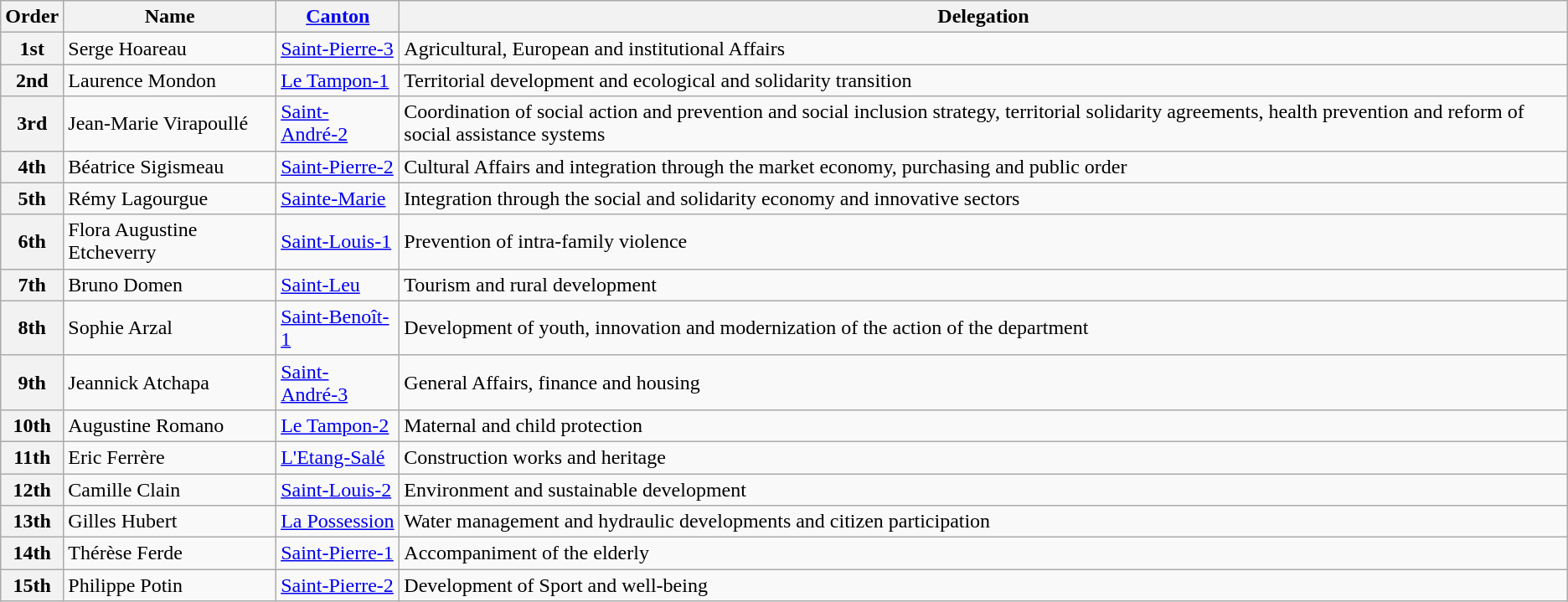<table class="wikitable sortable">
<tr>
<th>Order</th>
<th>Name</th>
<th><a href='#'>Canton</a></th>
<th>Delegation</th>
</tr>
<tr>
<th>1st</th>
<td>Serge Hoareau</td>
<td><a href='#'>Saint-Pierre-3</a></td>
<td>Agricultural, European and institutional Affairs</td>
</tr>
<tr>
<th>2nd</th>
<td>Laurence Mondon</td>
<td><a href='#'>Le Tampon-1</a></td>
<td>Territorial development and ecological and solidarity transition</td>
</tr>
<tr>
<th>3rd</th>
<td>Jean-Marie Virapoullé</td>
<td><a href='#'>Saint-André-2</a></td>
<td>Coordination of social action and prevention and social inclusion strategy, territorial solidarity agreements, health prevention and reform of social assistance systems</td>
</tr>
<tr>
<th>4th</th>
<td>Béatrice Sigismeau</td>
<td><a href='#'>Saint-Pierre-2</a></td>
<td>Cultural Affairs and integration through the market economy, purchasing and public order</td>
</tr>
<tr>
<th>5th</th>
<td>Rémy Lagourgue</td>
<td><a href='#'>Sainte-Marie</a></td>
<td>Integration through the social and solidarity economy and innovative sectors</td>
</tr>
<tr>
<th>6th</th>
<td>Flora Augustine Etcheverry</td>
<td><a href='#'>Saint-Louis-1</a></td>
<td>Prevention of intra-family violence</td>
</tr>
<tr>
<th>7th</th>
<td>Bruno Domen</td>
<td><a href='#'>Saint-Leu</a></td>
<td>Tourism and rural development</td>
</tr>
<tr>
<th>8th</th>
<td>Sophie Arzal</td>
<td><a href='#'>Saint-Benoît-1</a></td>
<td>Development of youth, innovation and modernization of the action of the department</td>
</tr>
<tr>
<th>9th</th>
<td>Jeannick Atchapa</td>
<td><a href='#'>Saint-André-3</a></td>
<td>General Affairs, finance and housing</td>
</tr>
<tr>
<th>10th</th>
<td>Augustine Romano</td>
<td><a href='#'>Le Tampon-2</a></td>
<td>Maternal and child protection</td>
</tr>
<tr>
<th>11th</th>
<td>Eric Ferrère</td>
<td><a href='#'>L'Etang-Salé</a></td>
<td>Construction works and heritage</td>
</tr>
<tr>
<th>12th</th>
<td>Camille Clain</td>
<td><a href='#'>Saint-Louis-2</a></td>
<td>Environment and sustainable development</td>
</tr>
<tr>
<th>13th</th>
<td>Gilles Hubert</td>
<td><a href='#'>La Possession</a></td>
<td>Water management and hydraulic developments and citizen participation</td>
</tr>
<tr>
<th>14th</th>
<td>Thérèse Ferde</td>
<td><a href='#'>Saint-Pierre-1</a></td>
<td>Accompaniment of the elderly</td>
</tr>
<tr>
<th>15th</th>
<td>Philippe Potin</td>
<td><a href='#'>Saint-Pierre-2</a></td>
<td>Development of Sport and well-being</td>
</tr>
</table>
